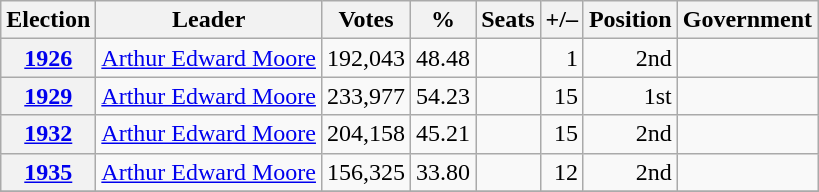<table class=wikitable style="text-align: right;">
<tr>
<th>Election</th>
<th>Leader</th>
<th>Votes</th>
<th>%</th>
<th>Seats</th>
<th>+/–</th>
<th>Position</th>
<th>Government</th>
</tr>
<tr>
<th><a href='#'>1926</a></th>
<td><a href='#'>Arthur Edward Moore</a></td>
<td>192,043</td>
<td>48.48</td>
<td></td>
<td> 1</td>
<td> 2nd</td>
<td></td>
</tr>
<tr>
<th><a href='#'>1929</a></th>
<td><a href='#'>Arthur Edward Moore</a></td>
<td>233,977</td>
<td>54.23</td>
<td></td>
<td> 15</td>
<td> 1st</td>
<td></td>
</tr>
<tr>
<th><a href='#'>1932</a></th>
<td><a href='#'>Arthur Edward Moore</a></td>
<td>204,158</td>
<td>45.21</td>
<td></td>
<td> 15</td>
<td> 2nd</td>
<td></td>
</tr>
<tr>
<th><a href='#'>1935</a></th>
<td><a href='#'>Arthur Edward Moore</a></td>
<td>156,325</td>
<td>33.80</td>
<td></td>
<td> 12</td>
<td> 2nd</td>
<td></td>
</tr>
<tr>
</tr>
</table>
